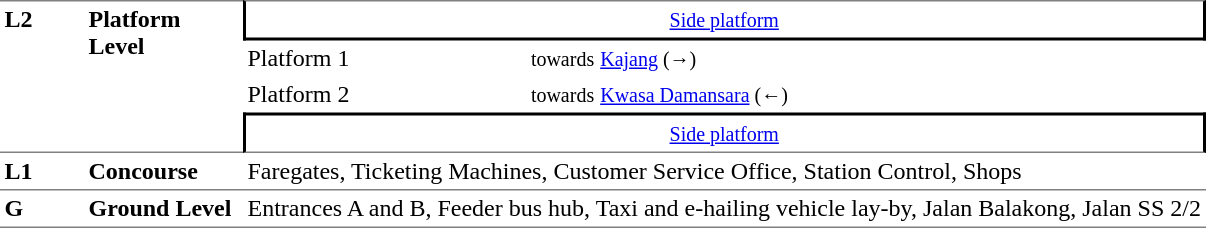<table border="0" cellspacing="0" cellpadding="3">
<tr>
<td rowspan="4" width="50" valign="top" style="border-top:solid 1px gray;border-bottom:solid 1px gray;"><strong>L2</strong></td>
<td rowspan="4" width="100" valign="top" style="border-top:solid 1px gray;border-bottom:solid 1px gray;"><strong>Platform Level</strong></td>
<td colspan="2" style="width=500;border-top:solid 1px gray;border-right:solid 2px black;border-left:solid 2px black;border-bottom:solid 2px black;text-align:center;"><small><a href='#'>Side platform</a></small></td>
</tr>
<tr>
<td>Platform 1</td>
<td>  <small>towards</small>  <small><a href='#'>Kajang</a> (→)</small></td>
</tr>
<tr>
<td>Platform 2</td>
<td>  <small>towards</small>  <small><a href='#'>Kwasa Damansara</a> (←)</small></td>
</tr>
<tr>
<td colspan="2" style="width=500;border-top:solid 2px black;border-right:solid 2px black;border-left:solid 2px black;border-bottom:solid 1px gray;text-align:center;"><small><a href='#'>Side platform</a></small></td>
</tr>
<tr style="vertical-align:top;">
<td style="border-bottom:solid 1px gray; "><strong>L1</strong></td>
<td style="border-bottom:solid 1px gray; "><strong>Concourse</strong></td>
<td colspan="2" width="500" style="border-bottom:solid 1px gray; ">Faregates, Ticketing Machines, Customer Service Office, Station Control, Shops</td>
</tr>
<tr>
<td style="border-bottom:solid 1px gray; "><strong>G</strong></td>
<td style="border-bottom:solid 1px gray; "><strong>Ground Level</strong></td>
<td colspan="2" style="border-bottom:solid 1px gray; ">Entrances A and B, Feeder bus hub, Taxi and e-hailing vehicle lay-by, Jalan Balakong, Jalan SS 2/2</td>
</tr>
</table>
